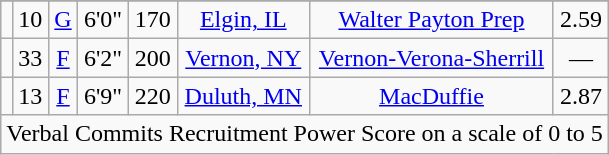<table class="wikitable sortable" style="text-align: center">
<tr align=center>
</tr>
<tr>
<td></td>
<td>10</td>
<td><a href='#'>G</a></td>
<td>6'0"</td>
<td>170</td>
<td><a href='#'>Elgin, IL</a></td>
<td><a href='#'>Walter Payton Prep</a></td>
<td>2.59<br></td>
</tr>
<tr>
<td></td>
<td>33</td>
<td><a href='#'>F</a></td>
<td>6'2"</td>
<td>200</td>
<td><a href='#'>Vernon, NY</a></td>
<td><a href='#'>Vernon-Verona-Sherrill</a></td>
<td>—</td>
</tr>
<tr>
<td></td>
<td>13</td>
<td><a href='#'>F</a></td>
<td>6'9"</td>
<td>220</td>
<td><a href='#'>Duluth, MN</a></td>
<td><a href='#'>MacDuffie</a></td>
<td>2.87<br></td>
</tr>
<tr class="sortbottom">
<td colspan="8" style="text-align:left"><span> Verbal Commits Recruitment Power Score on a scale of 0 to 5</span><br></td>
</tr>
</table>
